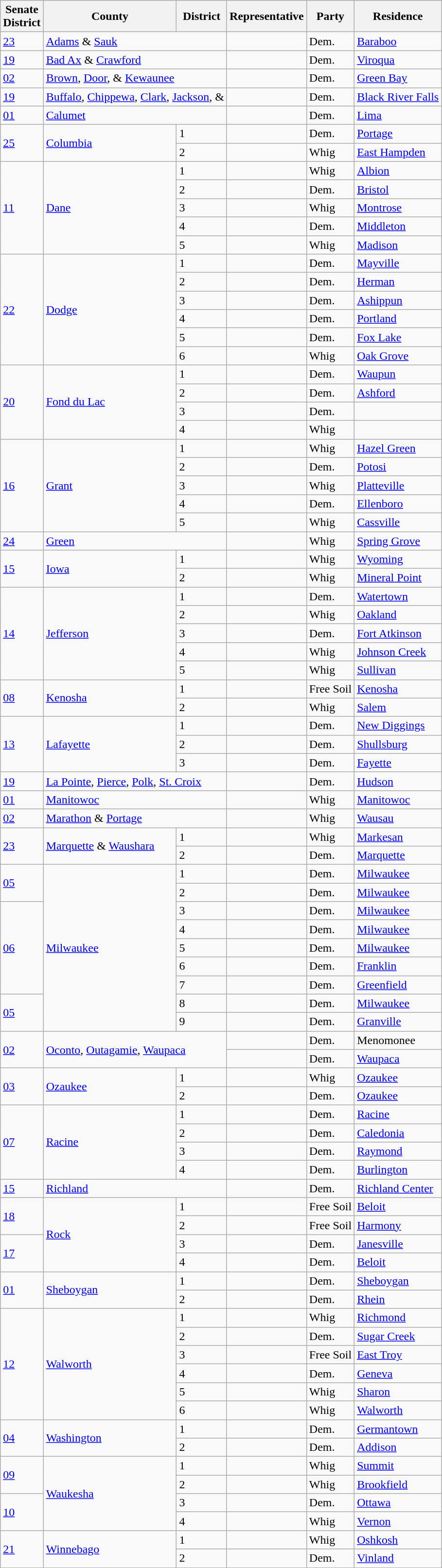<table class="wikitable sortable">
<tr>
<th>Senate<br>District</th>
<th>County</th>
<th>District</th>
<th>Representative</th>
<th>Party</th>
<th>Residence</th>
</tr>
<tr>
<td><a href='#'>23</a></td>
<td text-align="left" colspan="2"><a href='#'>Adams</a> & <a href='#'>Sauk</a></td>
<td></td>
<td>Dem.</td>
<td><a href='#'>Baraboo</a></td>
</tr>
<tr>
<td><a href='#'>19</a></td>
<td text-align="left" colspan="2"><a href='#'>Bad Ax</a> & <a href='#'>Crawford</a></td>
<td></td>
<td>Dem.</td>
<td><a href='#'>Viroqua</a></td>
</tr>
<tr>
<td><a href='#'>02</a></td>
<td text-align="left" colspan="2"><a href='#'>Brown</a>, <a href='#'>Door</a>, & <a href='#'>Kewaunee</a></td>
<td></td>
<td>Dem.</td>
<td><a href='#'>Green Bay</a></td>
</tr>
<tr>
<td><a href='#'>19</a></td>
<td text-align="left" colspan="2"><a href='#'>Buffalo</a>, <a href='#'>Chippewa</a>, <a href='#'>Clark</a>, <a href='#'>Jackson</a>, & </td>
<td></td>
<td>Dem.</td>
<td><a href='#'>Black River Falls</a></td>
</tr>
<tr>
<td><a href='#'>01</a></td>
<td text-align="left" colspan="2"><a href='#'>Calumet</a></td>
<td></td>
<td>Dem.</td>
<td><a href='#'>Lima</a></td>
</tr>
<tr>
<td rowspan="2"><a href='#'>25</a></td>
<td text-align="left" rowspan="2"><a href='#'>Columbia</a></td>
<td>1</td>
<td></td>
<td>Dem.</td>
<td><a href='#'>Portage</a></td>
</tr>
<tr>
<td>2</td>
<td></td>
<td>Whig</td>
<td><a href='#'>East Hampden</a></td>
</tr>
<tr>
<td rowspan="5"><a href='#'>11</a></td>
<td text-align="left" rowspan="5"><a href='#'>Dane</a></td>
<td>1</td>
<td></td>
<td>Whig</td>
<td><a href='#'>Albion</a></td>
</tr>
<tr>
<td>2</td>
<td></td>
<td>Dem.</td>
<td><a href='#'>Bristol</a></td>
</tr>
<tr>
<td>3</td>
<td></td>
<td>Whig</td>
<td><a href='#'>Montrose</a></td>
</tr>
<tr>
<td>4</td>
<td></td>
<td>Dem.</td>
<td><a href='#'>Middleton</a></td>
</tr>
<tr>
<td>5</td>
<td></td>
<td>Whig</td>
<td><a href='#'>Madison</a></td>
</tr>
<tr>
<td rowspan="6"><a href='#'>22</a></td>
<td text-align="left" rowspan="6"><a href='#'>Dodge</a></td>
<td>1</td>
<td></td>
<td>Dem.</td>
<td><a href='#'>Mayville</a></td>
</tr>
<tr>
<td>2</td>
<td></td>
<td>Dem.</td>
<td><a href='#'>Herman</a></td>
</tr>
<tr>
<td>3</td>
<td></td>
<td>Dem.</td>
<td><a href='#'>Ashippun</a></td>
</tr>
<tr>
<td>4</td>
<td></td>
<td>Dem.</td>
<td><a href='#'>Portland</a></td>
</tr>
<tr>
<td>5</td>
<td></td>
<td>Dem.</td>
<td><a href='#'>Fox Lake</a></td>
</tr>
<tr>
<td>6</td>
<td></td>
<td>Whig</td>
<td><a href='#'>Oak Grove</a></td>
</tr>
<tr>
<td rowspan="4"><a href='#'>20</a></td>
<td text-align="left" rowspan="4"><a href='#'>Fond du Lac</a></td>
<td>1</td>
<td></td>
<td>Dem.</td>
<td><a href='#'>Waupun</a></td>
</tr>
<tr>
<td>2</td>
<td></td>
<td>Dem.</td>
<td><a href='#'>Ashford</a></td>
</tr>
<tr>
<td>3</td>
<td></td>
<td>Dem.</td>
<td></td>
</tr>
<tr>
<td>4</td>
<td></td>
<td>Whig</td>
<td></td>
</tr>
<tr>
<td rowspan="5"><a href='#'>16</a></td>
<td text-align="left" rowspan="5"><a href='#'>Grant</a></td>
<td>1</td>
<td></td>
<td>Whig</td>
<td><a href='#'>Hazel Green</a></td>
</tr>
<tr>
<td>2</td>
<td></td>
<td>Dem.</td>
<td><a href='#'>Potosi</a></td>
</tr>
<tr>
<td>3</td>
<td></td>
<td>Whig</td>
<td><a href='#'>Platteville</a></td>
</tr>
<tr>
<td>4</td>
<td></td>
<td>Dem.</td>
<td><a href='#'>Ellenboro</a></td>
</tr>
<tr>
<td>5</td>
<td></td>
<td>Whig</td>
<td><a href='#'>Cassville</a></td>
</tr>
<tr>
<td><a href='#'>24</a></td>
<td text-align="left" colspan="2"><a href='#'>Green</a></td>
<td></td>
<td>Whig</td>
<td><a href='#'>Spring Grove</a></td>
</tr>
<tr>
<td rowspan="2"><a href='#'>15</a></td>
<td text-align="left" rowspan="2"><a href='#'>Iowa</a></td>
<td>1</td>
<td></td>
<td>Whig</td>
<td><a href='#'>Wyoming</a></td>
</tr>
<tr>
<td>2</td>
<td></td>
<td>Whig</td>
<td><a href='#'>Mineral Point</a></td>
</tr>
<tr>
<td rowspan="5"><a href='#'>14</a></td>
<td text-align="left" rowspan="5"><a href='#'>Jefferson</a></td>
<td>1</td>
<td></td>
<td>Dem.</td>
<td><a href='#'>Watertown</a></td>
</tr>
<tr>
<td>2</td>
<td></td>
<td>Whig</td>
<td><a href='#'>Oakland</a></td>
</tr>
<tr>
<td>3</td>
<td></td>
<td>Dem.</td>
<td><a href='#'>Fort Atkinson</a></td>
</tr>
<tr>
<td>4</td>
<td></td>
<td>Whig</td>
<td><a href='#'>Johnson Creek</a></td>
</tr>
<tr>
<td>5</td>
<td></td>
<td>Whig</td>
<td><a href='#'>Sullivan</a></td>
</tr>
<tr>
<td rowspan="2"><a href='#'>08</a></td>
<td text-align="left"  rowspan="2"><a href='#'>Kenosha</a></td>
<td>1</td>
<td></td>
<td>Free Soil</td>
<td><a href='#'>Kenosha</a></td>
</tr>
<tr>
<td>2</td>
<td></td>
<td>Whig</td>
<td><a href='#'>Salem</a></td>
</tr>
<tr>
<td rowspan="3"><a href='#'>13</a></td>
<td text-align="left" rowspan="3"><a href='#'>Lafayette</a></td>
<td>1</td>
<td></td>
<td>Dem.</td>
<td><a href='#'>New Diggings</a></td>
</tr>
<tr>
<td>2</td>
<td></td>
<td>Dem.</td>
<td><a href='#'>Shullsburg</a></td>
</tr>
<tr>
<td>3</td>
<td></td>
<td>Dem.</td>
<td><a href='#'>Fayette</a></td>
</tr>
<tr>
<td><a href='#'>19</a></td>
<td text-align="left" colspan="2"><a href='#'>La Pointe</a>, <a href='#'>Pierce</a>, <a href='#'>Polk</a>, <a href='#'>St. Croix</a></td>
<td></td>
<td>Dem.</td>
<td><a href='#'>Hudson</a></td>
</tr>
<tr>
<td><a href='#'>01</a></td>
<td text-align="left" colspan="2"><a href='#'>Manitowoc</a></td>
<td></td>
<td>Whig</td>
<td><a href='#'>Manitowoc</a></td>
</tr>
<tr>
<td><a href='#'>02</a></td>
<td text-align="left" colspan="2"><a href='#'>Marathon</a> & <a href='#'>Portage</a></td>
<td></td>
<td>Whig</td>
<td><a href='#'>Wausau</a></td>
</tr>
<tr>
<td rowspan="2"><a href='#'>23</a></td>
<td text-align="left" rowspan="2"><a href='#'>Marquette</a> & <a href='#'>Waushara</a></td>
<td>1</td>
<td></td>
<td>Whig</td>
<td><a href='#'>Markesan</a></td>
</tr>
<tr>
<td>2</td>
<td></td>
<td>Dem.</td>
<td><a href='#'>Marquette</a></td>
</tr>
<tr>
<td rowspan="2"><a href='#'>05</a></td>
<td text-align="left" rowspan="9"><a href='#'>Milwaukee</a></td>
<td>1</td>
<td></td>
<td>Dem.</td>
<td><a href='#'>Milwaukee</a></td>
</tr>
<tr>
<td>2</td>
<td></td>
<td>Dem.</td>
<td><a href='#'>Milwaukee</a></td>
</tr>
<tr>
<td rowspan="5"><a href='#'>06</a></td>
<td>3</td>
<td></td>
<td>Dem.</td>
<td><a href='#'>Milwaukee</a></td>
</tr>
<tr>
<td>4</td>
<td></td>
<td>Dem.</td>
<td><a href='#'>Milwaukee</a></td>
</tr>
<tr>
<td>5</td>
<td></td>
<td>Dem.</td>
<td><a href='#'>Milwaukee</a></td>
</tr>
<tr>
<td>6</td>
<td></td>
<td>Dem.</td>
<td><a href='#'>Franklin</a></td>
</tr>
<tr>
<td>7</td>
<td></td>
<td>Dem.</td>
<td><a href='#'>Greenfield</a></td>
</tr>
<tr>
<td rowspan="2"><a href='#'>05</a></td>
<td>8</td>
<td></td>
<td>Dem.</td>
<td><a href='#'>Milwaukee</a></td>
</tr>
<tr>
<td>9</td>
<td></td>
<td>Dem.</td>
<td><a href='#'>Granville</a></td>
</tr>
<tr>
<td rowspan="2"><a href='#'>02</a></td>
<td text-align="left" rowspan="2" colspan="2"><a href='#'>Oconto</a>, <a href='#'>Outagamie</a>, <a href='#'>Waupaca</a></td>
<td></td>
<td>Dem.</td>
<td>Menomonee</td>
</tr>
<tr>
<td></td>
<td>Dem.</td>
<td><a href='#'>Waupaca</a></td>
</tr>
<tr>
<td rowspan="2"><a href='#'>03</a></td>
<td text-align="left" rowspan="2"><a href='#'>Ozaukee</a></td>
<td>1</td>
<td></td>
<td>Whig</td>
<td><a href='#'>Ozaukee</a></td>
</tr>
<tr>
<td>2</td>
<td></td>
<td>Dem.</td>
<td><a href='#'>Ozaukee</a></td>
</tr>
<tr>
<td rowspan="4"><a href='#'>07</a></td>
<td text-align="left" rowspan="4"><a href='#'>Racine</a></td>
<td>1</td>
<td></td>
<td>Dem.</td>
<td><a href='#'>Racine</a></td>
</tr>
<tr>
<td>2</td>
<td></td>
<td>Dem.</td>
<td><a href='#'>Caledonia</a></td>
</tr>
<tr>
<td>3</td>
<td></td>
<td>Dem.</td>
<td><a href='#'>Raymond</a></td>
</tr>
<tr>
<td>4</td>
<td></td>
<td>Dem.</td>
<td><a href='#'>Burlington</a></td>
</tr>
<tr>
<td><a href='#'>15</a></td>
<td text-align="left" colspan="2"><a href='#'>Richland</a></td>
<td></td>
<td>Dem.</td>
<td><a href='#'>Richland Center</a></td>
</tr>
<tr>
<td rowspan="2"><a href='#'>18</a></td>
<td text-align="left" rowspan="4"><a href='#'>Rock</a></td>
<td>1</td>
<td></td>
<td>Free Soil</td>
<td><a href='#'>Beloit</a></td>
</tr>
<tr>
<td>2</td>
<td></td>
<td>Free Soil</td>
<td><a href='#'>Harmony</a></td>
</tr>
<tr>
<td rowspan="2"><a href='#'>17</a></td>
<td>3</td>
<td></td>
<td>Dem.</td>
<td><a href='#'>Janesville</a></td>
</tr>
<tr>
<td>4</td>
<td></td>
<td>Dem.</td>
<td><a href='#'>Beloit</a></td>
</tr>
<tr>
<td rowspan="2"><a href='#'>01</a></td>
<td text-align="left" rowspan="2"><a href='#'>Sheboygan</a></td>
<td>1</td>
<td></td>
<td>Dem.</td>
<td><a href='#'>Sheboygan</a></td>
</tr>
<tr>
<td>2</td>
<td></td>
<td>Dem.</td>
<td><a href='#'>Rhein</a></td>
</tr>
<tr>
<td rowspan="6"><a href='#'>12</a></td>
<td text-align="left" rowspan="6"><a href='#'>Walworth</a></td>
<td>1</td>
<td></td>
<td>Whig</td>
<td><a href='#'>Richmond</a></td>
</tr>
<tr>
<td>2</td>
<td></td>
<td>Dem.</td>
<td><a href='#'>Sugar Creek</a></td>
</tr>
<tr>
<td>3</td>
<td></td>
<td>Free Soil</td>
<td><a href='#'>East Troy</a></td>
</tr>
<tr>
<td>4</td>
<td></td>
<td>Dem.</td>
<td><a href='#'>Geneva</a></td>
</tr>
<tr>
<td>5</td>
<td></td>
<td>Whig</td>
<td><a href='#'>Sharon</a></td>
</tr>
<tr>
<td>6</td>
<td></td>
<td>Whig</td>
<td><a href='#'>Walworth</a></td>
</tr>
<tr>
<td rowspan="2"><a href='#'>04</a></td>
<td text-align="left" rowspan="2"><a href='#'>Washington</a></td>
<td>1</td>
<td></td>
<td>Dem.</td>
<td><a href='#'>Germantown</a></td>
</tr>
<tr>
<td>2</td>
<td></td>
<td>Dem.</td>
<td><a href='#'>Addison</a></td>
</tr>
<tr>
<td rowspan="2"><a href='#'>09</a></td>
<td text-align="left" rowspan="4"><a href='#'>Waukesha</a></td>
<td>1</td>
<td></td>
<td>Whig</td>
<td><a href='#'>Summit</a></td>
</tr>
<tr>
<td>2</td>
<td></td>
<td>Whig</td>
<td><a href='#'>Brookfield</a></td>
</tr>
<tr>
<td rowspan="2"><a href='#'>10</a></td>
<td>3</td>
<td></td>
<td>Dem.</td>
<td><a href='#'>Ottawa</a></td>
</tr>
<tr>
<td>4</td>
<td></td>
<td>Whig</td>
<td><a href='#'>Vernon</a></td>
</tr>
<tr>
<td rowspan="2"><a href='#'>21</a></td>
<td text-align="left" rowspan="2"><a href='#'>Winnebago</a></td>
<td>1</td>
<td></td>
<td>Whig</td>
<td><a href='#'>Oshkosh</a></td>
</tr>
<tr>
<td>2</td>
<td></td>
<td>Dem.</td>
<td><a href='#'>Vinland</a></td>
</tr>
</table>
